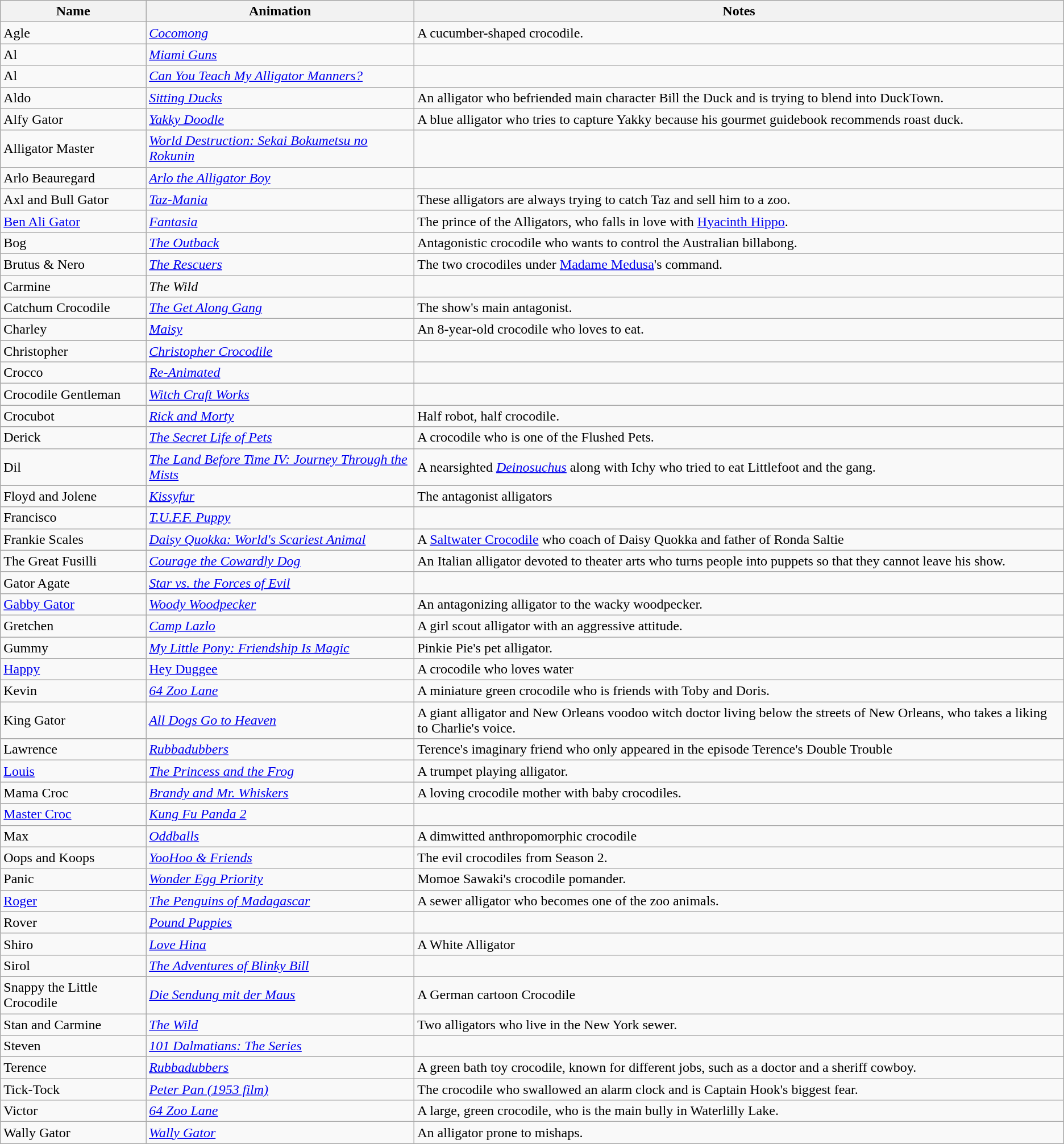<table class="wikitable sortable">
<tr>
<th>Name</th>
<th>Animation</th>
<th>Notes</th>
</tr>
<tr>
<td>Agle</td>
<td><em><a href='#'>Cocomong</a></em></td>
<td>A cucumber-shaped crocodile.</td>
</tr>
<tr>
<td>Al</td>
<td><em><a href='#'>Miami Guns</a></em></td>
<td></td>
</tr>
<tr>
<td>Al</td>
<td><em><a href='#'>Can You Teach My Alligator Manners?</a></em></td>
<td></td>
</tr>
<tr>
<td>Aldo</td>
<td><em><a href='#'>Sitting Ducks</a></em></td>
<td>An alligator who befriended main character Bill the Duck and is trying to blend into DuckTown.</td>
</tr>
<tr>
<td>Alfy Gator</td>
<td><em><a href='#'>Yakky Doodle</a></em></td>
<td>A blue alligator who tries to capture Yakky because his gourmet guidebook recommends roast duck.</td>
</tr>
<tr>
<td>Alligator Master</td>
<td><em><a href='#'>World Destruction: Sekai Bokumetsu no Rokunin</a></em></td>
<td></td>
</tr>
<tr>
<td>Arlo Beauregard</td>
<td><em><a href='#'>Arlo the Alligator Boy</a></em></td>
<td></td>
</tr>
<tr>
<td>Axl and Bull Gator</td>
<td><em><a href='#'>Taz-Mania</a></em></td>
<td>These alligators are always trying to catch Taz and sell him to a zoo.</td>
</tr>
<tr>
<td><a href='#'>Ben Ali Gator</a></td>
<td><em><a href='#'>Fantasia</a></em></td>
<td>The prince of the Alligators, who falls in love with <a href='#'>Hyacinth Hippo</a>.</td>
</tr>
<tr>
<td>Bog</td>
<td><em><a href='#'>The Outback</a></em></td>
<td>Antagonistic crocodile who wants to control the Australian billabong.</td>
</tr>
<tr>
<td>Brutus & Nero</td>
<td><em><a href='#'>The Rescuers</a></em></td>
<td>The two crocodiles under <a href='#'>Madame Medusa</a>'s command.</td>
</tr>
<tr>
<td>Carmine</td>
<td><em>The Wild</em></td>
<td></td>
</tr>
<tr>
<td>Catchum Crocodile</td>
<td><em><a href='#'>The Get Along Gang</a></em></td>
<td>The show's main antagonist.</td>
</tr>
<tr>
<td>Charley</td>
<td><em><a href='#'>Maisy</a></em></td>
<td>An 8-year-old crocodile who loves to eat.</td>
</tr>
<tr>
<td>Christopher</td>
<td><em><a href='#'>Christopher Crocodile</a></em></td>
<td></td>
</tr>
<tr>
<td>Crocco</td>
<td><em><a href='#'>Re-Animated</a></em></td>
<td></td>
</tr>
<tr>
<td>Crocodile Gentleman</td>
<td><em><a href='#'>Witch Craft Works</a></em></td>
<td></td>
</tr>
<tr>
<td>Crocubot</td>
<td><em><a href='#'>Rick and Morty</a></em></td>
<td>Half robot, half crocodile.</td>
</tr>
<tr>
<td>Derick</td>
<td><em><a href='#'>The Secret Life of Pets</a></em></td>
<td>A crocodile who is one of the Flushed Pets.</td>
</tr>
<tr>
<td>Dil</td>
<td><em><a href='#'>The Land Before Time IV: Journey Through the Mists</a></em></td>
<td>A nearsighted <em><a href='#'>Deinosuchus</a></em> along with Ichy who tried to eat Littlefoot and the gang.</td>
</tr>
<tr>
<td>Floyd and Jolene</td>
<td><em><a href='#'>Kissyfur</a></em></td>
<td>The antagonist alligators</td>
</tr>
<tr>
<td>Francisco</td>
<td><em><a href='#'>T.U.F.F. Puppy</a></em></td>
<td></td>
</tr>
<tr>
<td>Frankie Scales</td>
<td><em><a href='#'>Daisy Quokka: World's Scariest Animal</a></em></td>
<td>A <a href='#'>Saltwater Crocodile</a> who coach of Daisy Quokka and father of Ronda Saltie</td>
</tr>
<tr>
<td>The Great Fusilli</td>
<td><em><a href='#'>Courage the Cowardly Dog</a></em></td>
<td>An Italian alligator devoted to theater arts who turns people into puppets so that they cannot leave his show.</td>
</tr>
<tr>
<td>Gator Agate</td>
<td><em><a href='#'>Star vs. the Forces of Evil</a></em></td>
<td></td>
</tr>
<tr>
<td><a href='#'>Gabby Gator</a></td>
<td><em><a href='#'>Woody Woodpecker</a></em></td>
<td>An antagonizing alligator to the wacky woodpecker.</td>
</tr>
<tr>
<td>Gretchen</td>
<td><em><a href='#'>Camp Lazlo</a></em></td>
<td>A girl scout alligator with an aggressive attitude.</td>
</tr>
<tr>
<td>Gummy</td>
<td><em><a href='#'>My Little Pony: Friendship Is Magic</a></em></td>
<td>Pinkie Pie's pet alligator.</td>
</tr>
<tr>
<td><a href='#'>Happy</a></td>
<td><a href='#'>Hey Duggee</a></td>
<td>A crocodile who loves water</td>
</tr>
<tr>
<td>Kevin</td>
<td><em><a href='#'>64 Zoo Lane</a></em></td>
<td>A miniature green crocodile who is friends with Toby and Doris.</td>
</tr>
<tr>
<td>King Gator</td>
<td><em><a href='#'>All Dogs Go to Heaven</a></em></td>
<td>A giant alligator and New Orleans voodoo witch doctor living below the streets of New Orleans, who takes a liking to Charlie's voice.</td>
</tr>
<tr>
<td>Lawrence</td>
<td><em><a href='#'>Rubbadubbers</a></em></td>
<td>Terence's imaginary friend who only appeared in the episode Terence's Double Trouble</td>
</tr>
<tr>
<td><a href='#'>Louis</a></td>
<td><em><a href='#'>The Princess and the Frog</a></em></td>
<td>A trumpet playing alligator.</td>
</tr>
<tr>
<td>Mama Croc</td>
<td><em><a href='#'>Brandy and Mr. Whiskers</a></em></td>
<td>A loving crocodile mother with baby crocodiles.</td>
</tr>
<tr>
<td><a href='#'>Master Croc</a></td>
<td><em><a href='#'>Kung Fu Panda 2</a></em></td>
<td></td>
</tr>
<tr>
<td>Max</td>
<td><em><a href='#'>Oddballs</a></em></td>
<td>A dimwitted anthropomorphic crocodile</td>
</tr>
<tr>
<td>Oops and Koops</td>
<td><em><a href='#'>YooHoo & Friends</a></em></td>
<td>The evil crocodiles from Season 2.</td>
</tr>
<tr>
<td>Panic</td>
<td><em><a href='#'>Wonder Egg Priority</a></em></td>
<td>Momoe Sawaki's crocodile pomander.</td>
</tr>
<tr>
<td><a href='#'>Roger</a></td>
<td><em><a href='#'>The Penguins of Madagascar</a></em></td>
<td>A sewer alligator who becomes one of the zoo animals.</td>
</tr>
<tr>
<td>Rover</td>
<td><em><a href='#'>Pound Puppies</a></em></td>
<td></td>
</tr>
<tr>
<td>Shiro</td>
<td><em><a href='#'>Love Hina</a></em></td>
<td>A White Alligator</td>
</tr>
<tr>
<td>Sirol</td>
<td><em><a href='#'>The Adventures of Blinky Bill</a></em></td>
<td></td>
</tr>
<tr>
<td>Snappy the Little Crocodile</td>
<td><em><a href='#'>Die Sendung mit der Maus</a></em></td>
<td>A German cartoon Crocodile</td>
</tr>
<tr>
<td>Stan and Carmine</td>
<td><em><a href='#'>The Wild</a></em></td>
<td>Two alligators who live in the New York sewer.</td>
</tr>
<tr>
<td>Steven</td>
<td><em><a href='#'>101 Dalmatians: The Series</a></em></td>
<td></td>
</tr>
<tr>
<td>Terence</td>
<td><em><a href='#'>Rubbadubbers</a></em></td>
<td>A green bath toy crocodile, known for different jobs, such as a doctor and a sheriff cowboy.</td>
</tr>
<tr>
<td>Tick-Tock</td>
<td><em><a href='#'>Peter Pan (1953 film)</a></em></td>
<td>The crocodile who swallowed an alarm clock and is Captain Hook's biggest fear.</td>
</tr>
<tr>
<td>Victor</td>
<td><em><a href='#'>64 Zoo Lane</a></em></td>
<td>A large, green crocodile, who is the main bully in Waterlilly Lake.</td>
</tr>
<tr>
<td>Wally Gator</td>
<td><em><a href='#'>Wally Gator</a></em></td>
<td>An alligator prone to mishaps.</td>
</tr>
</table>
